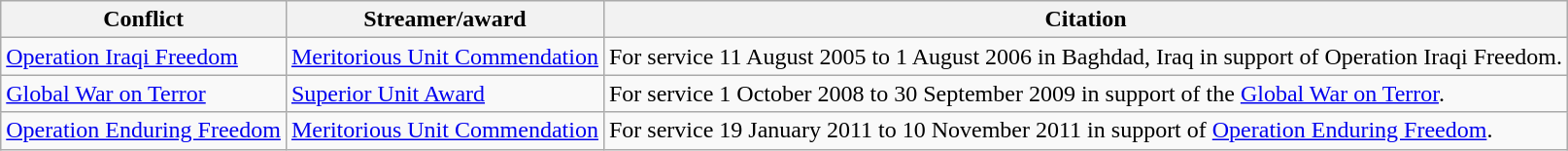<table class="wikitable">
<tr>
<th>Conflict</th>
<th>Streamer/award</th>
<th>Citation</th>
</tr>
<tr>
<td><a href='#'>Operation Iraqi Freedom</a></td>
<td> <a href='#'>Meritorious Unit Commendation</a></td>
<td>For service 11 August 2005 to 1 August 2006 in Baghdad, Iraq in support of Operation Iraqi Freedom.</td>
</tr>
<tr>
<td><a href='#'>Global War on Terror</a></td>
<td> <a href='#'>Superior Unit Award</a></td>
<td>For service 1 October 2008 to 30 September 2009 in support of the <a href='#'>Global War on Terror</a>.</td>
</tr>
<tr>
<td><a href='#'>Operation Enduring Freedom</a></td>
<td> <a href='#'>Meritorious Unit Commendation</a></td>
<td>For service 19 January 2011 to 10 November 2011 in support of <a href='#'>Operation Enduring Freedom</a>.</td>
</tr>
</table>
